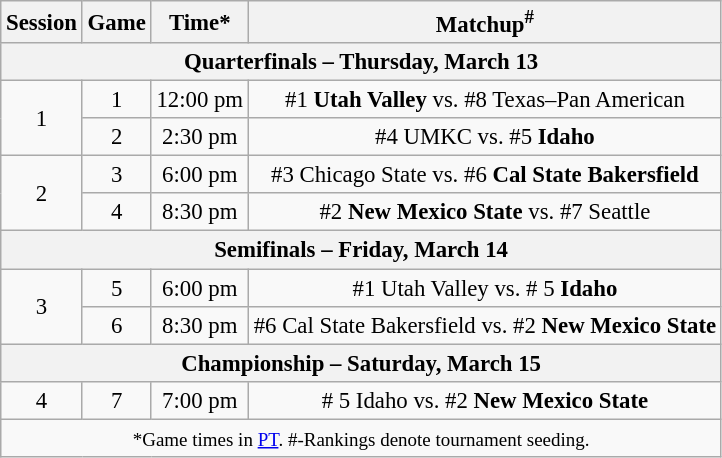<table class="wikitable" style="font-size: 95%;text-align:center">
<tr>
<th>Session</th>
<th>Game</th>
<th>Time*</th>
<th>Matchup<sup>#</sup></th>
</tr>
<tr>
<th colspan=4>Quarterfinals – Thursday, March 13</th>
</tr>
<tr>
<td rowspan=2>1</td>
<td>1</td>
<td>12:00 pm</td>
<td>#1 <strong>Utah Valley</strong> vs. #8 Texas–Pan American</td>
</tr>
<tr>
<td>2</td>
<td>2:30 pm</td>
<td>#4 UMKC vs. #5 <strong>Idaho</strong></td>
</tr>
<tr>
<td rowspan=2>2</td>
<td>3</td>
<td>6:00 pm</td>
<td>#3 Chicago State vs. #6 <strong>Cal State Bakersfield</strong></td>
</tr>
<tr>
<td>4</td>
<td>8:30 pm</td>
<td>#2 <strong>New Mexico State</strong> vs. #7 Seattle</td>
</tr>
<tr>
<th colspan=4>Semifinals – Friday, March 14</th>
</tr>
<tr>
<td rowspan=2>3</td>
<td>5</td>
<td>6:00 pm</td>
<td>#1 Utah Valley vs. # 5 <strong>Idaho</strong></td>
</tr>
<tr>
<td>6</td>
<td>8:30 pm</td>
<td>#6 Cal State Bakersfield vs. #2 <strong>New Mexico State</strong></td>
</tr>
<tr>
<th colspan=4>Championship – Saturday, March 15</th>
</tr>
<tr>
<td>4</td>
<td>7</td>
<td>7:00 pm</td>
<td># 5 Idaho vs.  #2 <strong>New Mexico State</strong></td>
</tr>
<tr>
<td colspan=4><small>*Game times in <a href='#'>PT</a>. #-Rankings denote tournament seeding.</small></td>
</tr>
</table>
